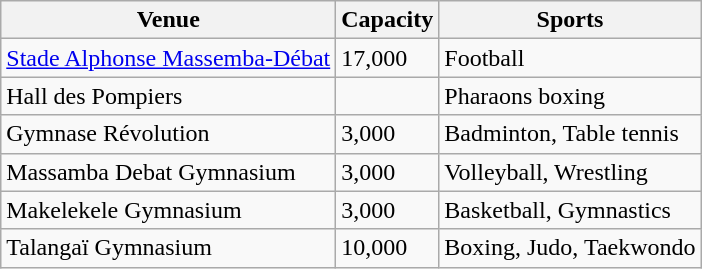<table class="wikitable">
<tr>
<th>Venue</th>
<th>Capacity</th>
<th>Sports</th>
</tr>
<tr>
<td><a href='#'>Stade Alphonse Massemba-Débat</a></td>
<td>17,000</td>
<td>Football</td>
</tr>
<tr>
<td>Hall des Pompiers</td>
<td></td>
<td>Pharaons boxing</td>
</tr>
<tr>
<td>Gymnase Révolution</td>
<td>3,000</td>
<td>Badminton, Table tennis</td>
</tr>
<tr>
<td>Massamba Debat Gymnasium</td>
<td>3,000</td>
<td>Volleyball, Wrestling</td>
</tr>
<tr>
<td>Makelekele Gymnasium</td>
<td>3,000</td>
<td>Basketball, Gymnastics</td>
</tr>
<tr>
<td>Talangaï Gymnasium</td>
<td>10,000</td>
<td>Boxing, Judo, Taekwondo</td>
</tr>
</table>
